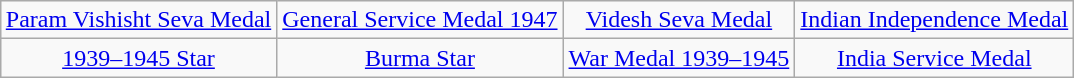<table class="wikitable" style="margin:1em auto; text-align:center;">
<tr>
<td><a href='#'>Param Vishisht Seva Medal</a></td>
<td><a href='#'>General Service Medal 1947</a></td>
<td><a href='#'>Videsh Seva Medal</a></td>
<td><a href='#'>Indian Independence Medal</a></td>
</tr>
<tr>
<td><a href='#'>1939–1945 Star</a></td>
<td><a href='#'>Burma Star</a></td>
<td><a href='#'>War Medal 1939–1945</a></td>
<td><a href='#'>India Service Medal</a></td>
</tr>
</table>
